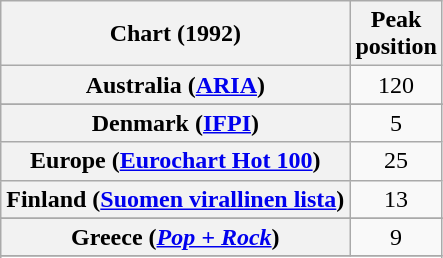<table class="wikitable sortable plainrowheaders" style="text-align:center">
<tr>
<th>Chart (1992)</th>
<th>Peak<br>position</th>
</tr>
<tr>
<th scope="row">Australia (<a href='#'>ARIA</a>)</th>
<td>120</td>
</tr>
<tr>
</tr>
<tr>
<th scope="row">Denmark (<a href='#'>IFPI</a>)</th>
<td>5</td>
</tr>
<tr>
<th scope="row">Europe (<a href='#'>Eurochart Hot 100</a>)</th>
<td>25</td>
</tr>
<tr>
<th scope="row">Finland (<a href='#'>Suomen virallinen lista</a>)</th>
<td>13</td>
</tr>
<tr>
</tr>
<tr>
<th scope="row">Greece (<em><a href='#'>Pop + Rock</a></em>)</th>
<td>9</td>
</tr>
<tr>
</tr>
<tr>
</tr>
<tr>
</tr>
</table>
